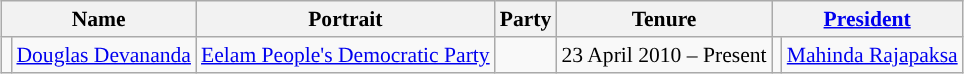<table class="wikitable" style="margin:1em auto; font-size:90%; text-align:center;">
<tr>
<th colspan="2">Name</th>
<th>Portrait</th>
<th>Party</th>
<th>Tenure</th>
<th colspan="2"><a href='#'>President</a></th>
</tr>
<tr>
<td !align="center" style="background:"></td>
<td><a href='#'>Douglas Devananda</a></td>
<td><a href='#'>Eelam People's Democratic Party</a></td>
<td></td>
<td>23 April 2010 – Present</td>
<td !align="center" style="background:"></td>
<td><a href='#'>Mahinda Rajapaksa</a></td>
</tr>
</table>
